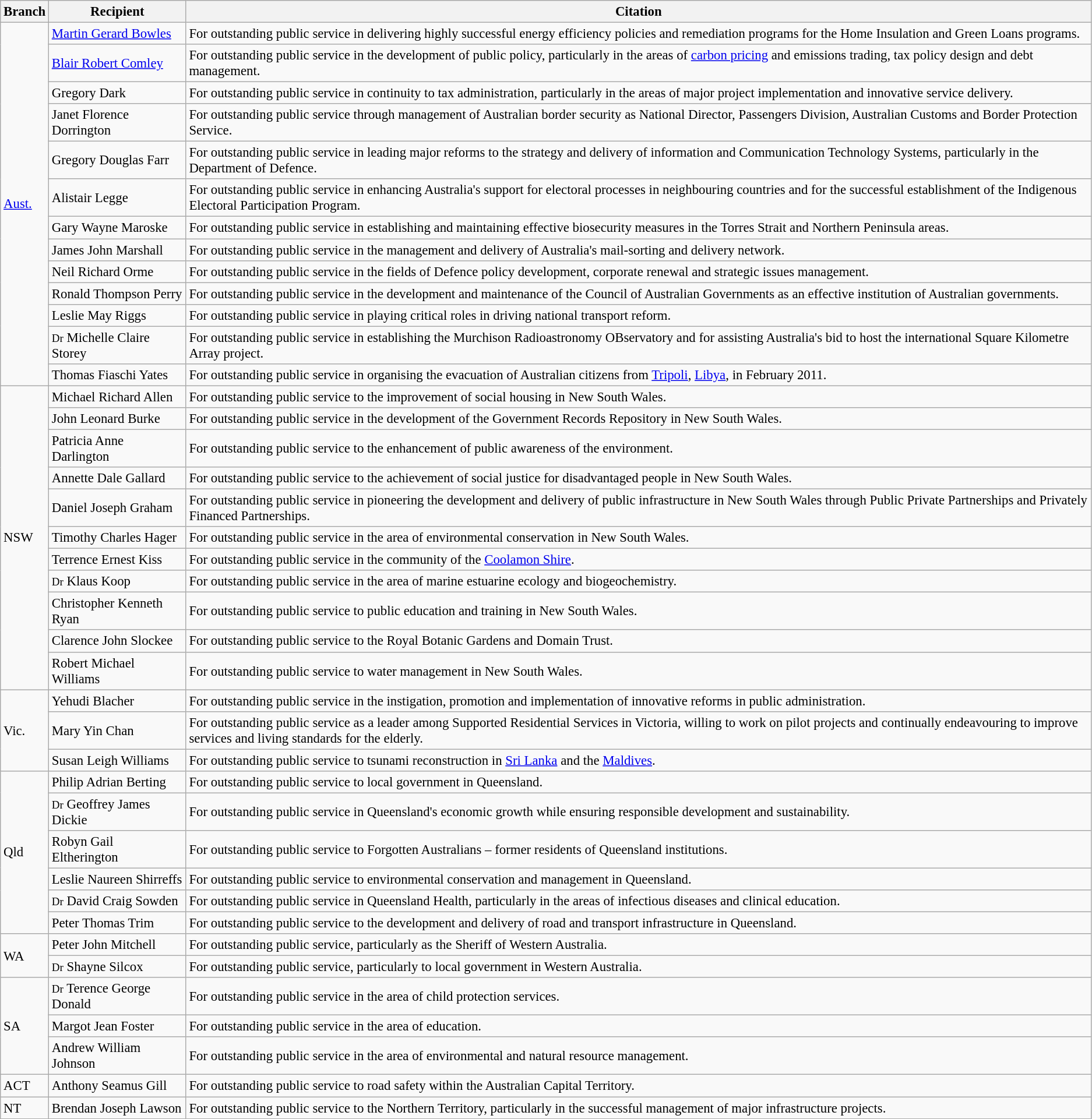<table class="wikitable" style="font-size:95%;">
<tr>
<th>Branch</th>
<th scope="col" width="150">Recipient</th>
<th>Citation</th>
</tr>
<tr>
<td rowspan="13"><a href='#'>Aust.</a></td>
<td><a href='#'>Martin Gerard Bowles</a></td>
<td>For outstanding public service in delivering highly successful energy efficiency policies and remediation programs for the Home Insulation and Green Loans programs.</td>
</tr>
<tr>
<td><a href='#'>Blair Robert Comley</a></td>
<td>For outstanding public service in the development of public policy, particularly in the areas of <a href='#'>carbon pricing</a> and emissions trading, tax policy design and debt management.</td>
</tr>
<tr>
<td>Gregory Dark</td>
<td>For outstanding public service in continuity to tax administration, particularly in the areas of major project implementation and innovative service delivery.</td>
</tr>
<tr>
<td>Janet Florence Dorrington</td>
<td>For outstanding public service through management of Australian border security as National Director, Passengers Division, Australian Customs and Border Protection Service.</td>
</tr>
<tr>
<td>Gregory Douglas Farr</td>
<td>For outstanding public service in leading major reforms to the strategy and delivery of information and Communication Technology Systems, particularly in the Department of Defence.</td>
</tr>
<tr>
<td>Alistair Legge</td>
<td>For outstanding public service in enhancing Australia's support for electoral processes in neighbouring countries and for the successful establishment of the Indigenous Electoral Participation Program.</td>
</tr>
<tr>
<td>Gary Wayne Maroske</td>
<td>For outstanding public service in establishing and maintaining effective biosecurity measures in the Torres Strait and Northern Peninsula areas.</td>
</tr>
<tr>
<td>James John Marshall</td>
<td>For outstanding public service in the management and delivery of Australia's mail-sorting and delivery network.</td>
</tr>
<tr>
<td>Neil Richard Orme</td>
<td>For outstanding public service in the fields of Defence policy development, corporate renewal and strategic issues management.</td>
</tr>
<tr>
<td>Ronald Thompson Perry</td>
<td>For outstanding public service in the development and maintenance of the Council of Australian Governments as an effective institution of Australian governments.</td>
</tr>
<tr>
<td>Leslie May Riggs</td>
<td>For outstanding public service in playing critical roles in driving national transport reform.</td>
</tr>
<tr>
<td><small>Dr</small> Michelle Claire Storey</td>
<td>For outstanding public service in establishing the Murchison Radioastronomy OBservatory and for assisting Australia's bid to host the international Square Kilometre Array project.</td>
</tr>
<tr>
<td>Thomas Fiaschi Yates</td>
<td>For outstanding public service in organising the evacuation of Australian citizens from <a href='#'>Tripoli</a>, <a href='#'>Libya</a>, in February 2011.</td>
</tr>
<tr>
<td rowspan="11">NSW</td>
<td>Michael Richard Allen</td>
<td>For outstanding public service to the improvement of social housing in New South Wales.</td>
</tr>
<tr>
<td>John Leonard Burke</td>
<td>For outstanding public service in the development of the Government Records Repository in New South Wales.</td>
</tr>
<tr>
<td>Patricia Anne Darlington</td>
<td>For outstanding public service to the enhancement of public awareness of the environment.</td>
</tr>
<tr>
<td>Annette Dale Gallard</td>
<td>For outstanding public service to the achievement of social justice for disadvantaged people in New South Wales.</td>
</tr>
<tr>
<td>Daniel Joseph Graham</td>
<td>For outstanding public service in pioneering the development and delivery of public infrastructure in New South Wales through Public Private Partnerships and Privately Financed Partnerships.</td>
</tr>
<tr>
<td>Timothy Charles Hager</td>
<td>For outstanding public service in the area of environmental conservation in New South Wales.</td>
</tr>
<tr>
<td>Terrence Ernest Kiss</td>
<td>For outstanding public service in the community of the <a href='#'>Coolamon Shire</a>.</td>
</tr>
<tr>
<td><small>Dr</small> Klaus Koop</td>
<td>For outstanding public service in the area of marine estuarine ecology and biogeochemistry.</td>
</tr>
<tr>
<td>Christopher Kenneth Ryan</td>
<td>For outstanding public service to public education and training in New South Wales.</td>
</tr>
<tr>
<td>Clarence John Slockee</td>
<td>For outstanding public service to the Royal Botanic Gardens and Domain Trust.</td>
</tr>
<tr>
<td>Robert Michael Williams</td>
<td>For outstanding public service to water management in New South Wales.</td>
</tr>
<tr>
<td rowspan="3">Vic.</td>
<td>Yehudi Blacher</td>
<td>For outstanding public service in the instigation, promotion and implementation of innovative reforms in public administration.</td>
</tr>
<tr>
<td>Mary Yin Chan</td>
<td>For outstanding public service as a leader among Supported Residential Services in Victoria, willing to work on pilot projects and continually endeavouring to improve services and living standards for the elderly.</td>
</tr>
<tr>
<td>Susan Leigh Williams</td>
<td>For outstanding public service to tsunami reconstruction in <a href='#'>Sri Lanka</a> and the <a href='#'>Maldives</a>.</td>
</tr>
<tr>
<td rowspan="6">Qld</td>
<td>Philip Adrian Berting</td>
<td>For outstanding public service to local government in Queensland.</td>
</tr>
<tr>
<td><small>Dr</small> Geoffrey James Dickie</td>
<td>For outstanding public service in Queensland's economic growth while ensuring responsible development and sustainability.</td>
</tr>
<tr>
<td>Robyn Gail Eltherington</td>
<td>For outstanding public service to Forgotten Australians – former residents of Queensland institutions.</td>
</tr>
<tr>
<td>Leslie Naureen Shirreffs</td>
<td>For outstanding public service to environmental conservation and management in Queensland.</td>
</tr>
<tr>
<td><small>Dr</small> David Craig Sowden</td>
<td>For outstanding public service in Queensland Health, particularly in the areas of infectious diseases and clinical education.</td>
</tr>
<tr>
<td>Peter Thomas Trim</td>
<td>For outstanding public service to the development and delivery of road and transport infrastructure in Queensland.</td>
</tr>
<tr>
<td rowspan="2">WA</td>
<td>Peter John Mitchell</td>
<td>For outstanding public service, particularly as the Sheriff of Western Australia.</td>
</tr>
<tr>
<td><small>Dr</small> Shayne Silcox</td>
<td>For outstanding public service, particularly to local government in Western Australia.</td>
</tr>
<tr>
<td rowspan="3">SA</td>
<td><small>Dr</small> Terence George Donald</td>
<td>For outstanding public service in the area of child protection services.</td>
</tr>
<tr>
<td>Margot Jean Foster</td>
<td>For outstanding public service in the area of education.</td>
</tr>
<tr>
<td>Andrew William Johnson</td>
<td>For outstanding public service in the area of environmental and natural resource management.</td>
</tr>
<tr>
<td>ACT</td>
<td>Anthony Seamus Gill</td>
<td>For outstanding public service to road safety within the Australian Capital Territory.</td>
</tr>
<tr>
<td>NT</td>
<td>Brendan Joseph Lawson</td>
<td>For outstanding public service to the Northern Territory, particularly in the successful management of major infrastructure projects.</td>
</tr>
</table>
